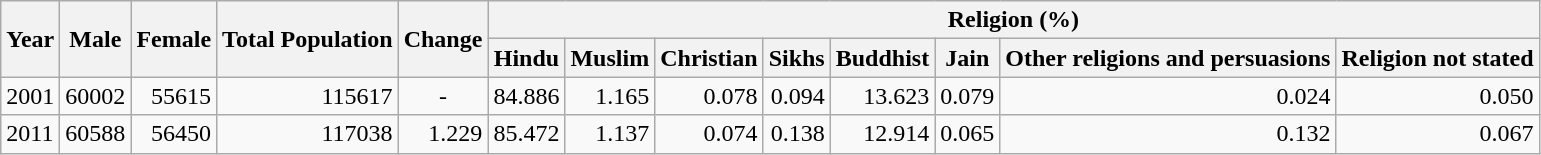<table class="wikitable">
<tr>
<th rowspan="2">Year</th>
<th rowspan="2">Male</th>
<th rowspan="2">Female</th>
<th rowspan="2">Total Population</th>
<th rowspan="2">Change</th>
<th colspan="8">Religion (%)</th>
</tr>
<tr>
<th>Hindu</th>
<th>Muslim</th>
<th>Christian</th>
<th>Sikhs</th>
<th>Buddhist</th>
<th>Jain</th>
<th>Other religions and persuasions</th>
<th>Religion not stated</th>
</tr>
<tr>
<td>2001</td>
<td style="text-align:right;">60002</td>
<td style="text-align:right;">55615</td>
<td style="text-align:right;">115617</td>
<td style="text-align:center;">-</td>
<td style="text-align:right;">84.886</td>
<td style="text-align:right;">1.165</td>
<td style="text-align:right;">0.078</td>
<td style="text-align:right;">0.094</td>
<td style="text-align:right;">13.623</td>
<td style="text-align:right;">0.079</td>
<td style="text-align:right;">0.024</td>
<td style="text-align:right;">0.050</td>
</tr>
<tr>
<td>2011</td>
<td style="text-align:right;">60588</td>
<td style="text-align:right;">56450</td>
<td style="text-align:right;">117038</td>
<td style="text-align:right;">1.229</td>
<td style="text-align:right;">85.472</td>
<td style="text-align:right;">1.137</td>
<td style="text-align:right;">0.074</td>
<td style="text-align:right;">0.138</td>
<td style="text-align:right;">12.914</td>
<td style="text-align:right;">0.065</td>
<td style="text-align:right;">0.132</td>
<td style="text-align:right;">0.067</td>
</tr>
</table>
